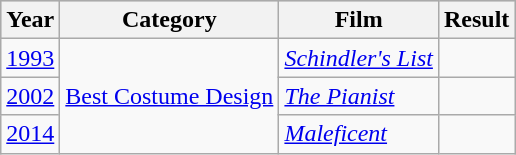<table class="wikitable sortable">
<tr style="background:#ccc; text-align:center;">
<th>Year</th>
<th>Category</th>
<th>Film</th>
<th>Result</th>
</tr>
<tr>
<td><a href='#'>1993</a></td>
<td rowspan=3><a href='#'>Best Costume Design</a></td>
<td><em><a href='#'>Schindler's List</a></em></td>
<td></td>
</tr>
<tr>
<td><a href='#'>2002</a></td>
<td><em><a href='#'>The Pianist</a></em></td>
<td></td>
</tr>
<tr>
<td><a href='#'>2014</a></td>
<td><em><a href='#'>Maleficent</a></em></td>
<td></td>
</tr>
</table>
